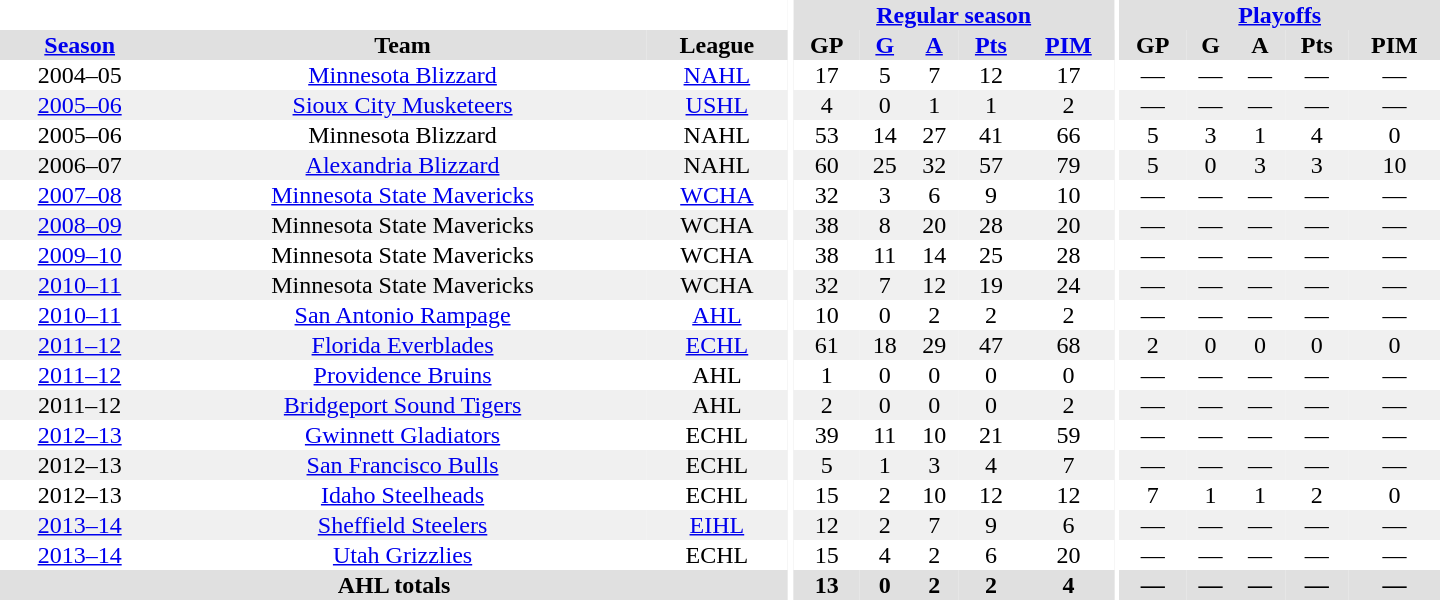<table border="0" cellpadding="1" cellspacing="0" style="text-align:center; width:60em">
<tr bgcolor="#e0e0e0">
<th colspan="3" bgcolor="#ffffff"></th>
<th rowspan="99" bgcolor="#ffffff"></th>
<th colspan="5"><a href='#'>Regular season</a></th>
<th rowspan="99" bgcolor="#ffffff"></th>
<th colspan="5"><a href='#'>Playoffs</a></th>
</tr>
<tr bgcolor="#e0e0e0">
<th><a href='#'>Season</a></th>
<th>Team</th>
<th>League</th>
<th>GP</th>
<th><a href='#'>G</a></th>
<th><a href='#'>A</a></th>
<th><a href='#'>Pts</a></th>
<th><a href='#'>PIM</a></th>
<th>GP</th>
<th>G</th>
<th>A</th>
<th>Pts</th>
<th>PIM</th>
</tr>
<tr>
<td>2004–05</td>
<td><a href='#'>Minnesota Blizzard</a></td>
<td><a href='#'>NAHL</a></td>
<td>17</td>
<td>5</td>
<td>7</td>
<td>12</td>
<td>17</td>
<td>—</td>
<td>—</td>
<td>—</td>
<td>—</td>
<td>—</td>
</tr>
<tr bgcolor="#f0f0f0">
<td><a href='#'>2005–06</a></td>
<td><a href='#'>Sioux City Musketeers</a></td>
<td><a href='#'>USHL</a></td>
<td>4</td>
<td>0</td>
<td>1</td>
<td>1</td>
<td>2</td>
<td>—</td>
<td>—</td>
<td>—</td>
<td>—</td>
<td>—</td>
</tr>
<tr>
<td>2005–06</td>
<td>Minnesota Blizzard</td>
<td>NAHL</td>
<td>53</td>
<td>14</td>
<td>27</td>
<td>41</td>
<td>66</td>
<td>5</td>
<td>3</td>
<td>1</td>
<td>4</td>
<td>0</td>
</tr>
<tr bgcolor="#f0f0f0">
<td>2006–07</td>
<td><a href='#'>Alexandria Blizzard</a></td>
<td>NAHL</td>
<td>60</td>
<td>25</td>
<td>32</td>
<td>57</td>
<td>79</td>
<td>5</td>
<td>0</td>
<td>3</td>
<td>3</td>
<td>10</td>
</tr>
<tr>
<td><a href='#'>2007–08</a></td>
<td><a href='#'>Minnesota State Mavericks</a></td>
<td><a href='#'>WCHA</a></td>
<td>32</td>
<td>3</td>
<td>6</td>
<td>9</td>
<td>10</td>
<td>—</td>
<td>—</td>
<td>—</td>
<td>—</td>
<td>—</td>
</tr>
<tr bgcolor="#f0f0f0">
<td><a href='#'>2008–09</a></td>
<td>Minnesota State Mavericks</td>
<td>WCHA</td>
<td>38</td>
<td>8</td>
<td>20</td>
<td>28</td>
<td>20</td>
<td>—</td>
<td>—</td>
<td>—</td>
<td>—</td>
<td>—</td>
</tr>
<tr>
<td><a href='#'>2009–10</a></td>
<td>Minnesota State Mavericks</td>
<td>WCHA</td>
<td>38</td>
<td>11</td>
<td>14</td>
<td>25</td>
<td>28</td>
<td>—</td>
<td>—</td>
<td>—</td>
<td>—</td>
<td>—</td>
</tr>
<tr bgcolor="#f0f0f0">
<td><a href='#'>2010–11</a></td>
<td>Minnesota State Mavericks</td>
<td>WCHA</td>
<td>32</td>
<td>7</td>
<td>12</td>
<td>19</td>
<td>24</td>
<td>—</td>
<td>—</td>
<td>—</td>
<td>—</td>
<td>—</td>
</tr>
<tr>
<td><a href='#'>2010–11</a></td>
<td><a href='#'>San Antonio Rampage</a></td>
<td><a href='#'>AHL</a></td>
<td>10</td>
<td>0</td>
<td>2</td>
<td>2</td>
<td>2</td>
<td>—</td>
<td>—</td>
<td>—</td>
<td>—</td>
<td>—</td>
</tr>
<tr bgcolor="#f0f0f0">
<td><a href='#'>2011–12</a></td>
<td><a href='#'>Florida Everblades</a></td>
<td><a href='#'>ECHL</a></td>
<td>61</td>
<td>18</td>
<td>29</td>
<td>47</td>
<td>68</td>
<td>2</td>
<td>0</td>
<td>0</td>
<td>0</td>
<td>0</td>
</tr>
<tr>
<td><a href='#'>2011–12</a></td>
<td><a href='#'>Providence Bruins</a></td>
<td>AHL</td>
<td>1</td>
<td>0</td>
<td>0</td>
<td>0</td>
<td>0</td>
<td>—</td>
<td>—</td>
<td>—</td>
<td>—</td>
<td>—</td>
</tr>
<tr bgcolor="#f0f0f0">
<td>2011–12</td>
<td><a href='#'>Bridgeport Sound Tigers</a></td>
<td>AHL</td>
<td>2</td>
<td>0</td>
<td>0</td>
<td>0</td>
<td>2</td>
<td>—</td>
<td>—</td>
<td>—</td>
<td>—</td>
<td>—</td>
</tr>
<tr>
<td><a href='#'>2012–13</a></td>
<td><a href='#'>Gwinnett Gladiators</a></td>
<td>ECHL</td>
<td>39</td>
<td>11</td>
<td>10</td>
<td>21</td>
<td>59</td>
<td>—</td>
<td>—</td>
<td>—</td>
<td>—</td>
<td>—</td>
</tr>
<tr bgcolor="#f0f0f0">
<td>2012–13</td>
<td><a href='#'>San Francisco Bulls</a></td>
<td>ECHL</td>
<td>5</td>
<td>1</td>
<td>3</td>
<td>4</td>
<td>7</td>
<td>—</td>
<td>—</td>
<td>—</td>
<td>—</td>
<td>—</td>
</tr>
<tr>
<td>2012–13</td>
<td><a href='#'>Idaho Steelheads</a></td>
<td>ECHL</td>
<td>15</td>
<td>2</td>
<td>10</td>
<td>12</td>
<td>12</td>
<td>7</td>
<td>1</td>
<td>1</td>
<td>2</td>
<td>0</td>
</tr>
<tr bgcolor="#f0f0f0">
<td><a href='#'>2013–14</a></td>
<td><a href='#'>Sheffield Steelers</a></td>
<td><a href='#'>EIHL</a></td>
<td>12</td>
<td>2</td>
<td>7</td>
<td>9</td>
<td>6</td>
<td>—</td>
<td>—</td>
<td>—</td>
<td>—</td>
<td>—</td>
</tr>
<tr>
<td><a href='#'>2013–14</a></td>
<td><a href='#'>Utah Grizzlies</a></td>
<td>ECHL</td>
<td>15</td>
<td>4</td>
<td>2</td>
<td>6</td>
<td>20</td>
<td>—</td>
<td>—</td>
<td>—</td>
<td>—</td>
<td>—</td>
</tr>
<tr bgcolor="#e0e0e0">
<th colspan="3">AHL totals</th>
<th>13</th>
<th>0</th>
<th>2</th>
<th>2</th>
<th>4</th>
<th>—</th>
<th>—</th>
<th>—</th>
<th>—</th>
<th>—</th>
</tr>
</table>
